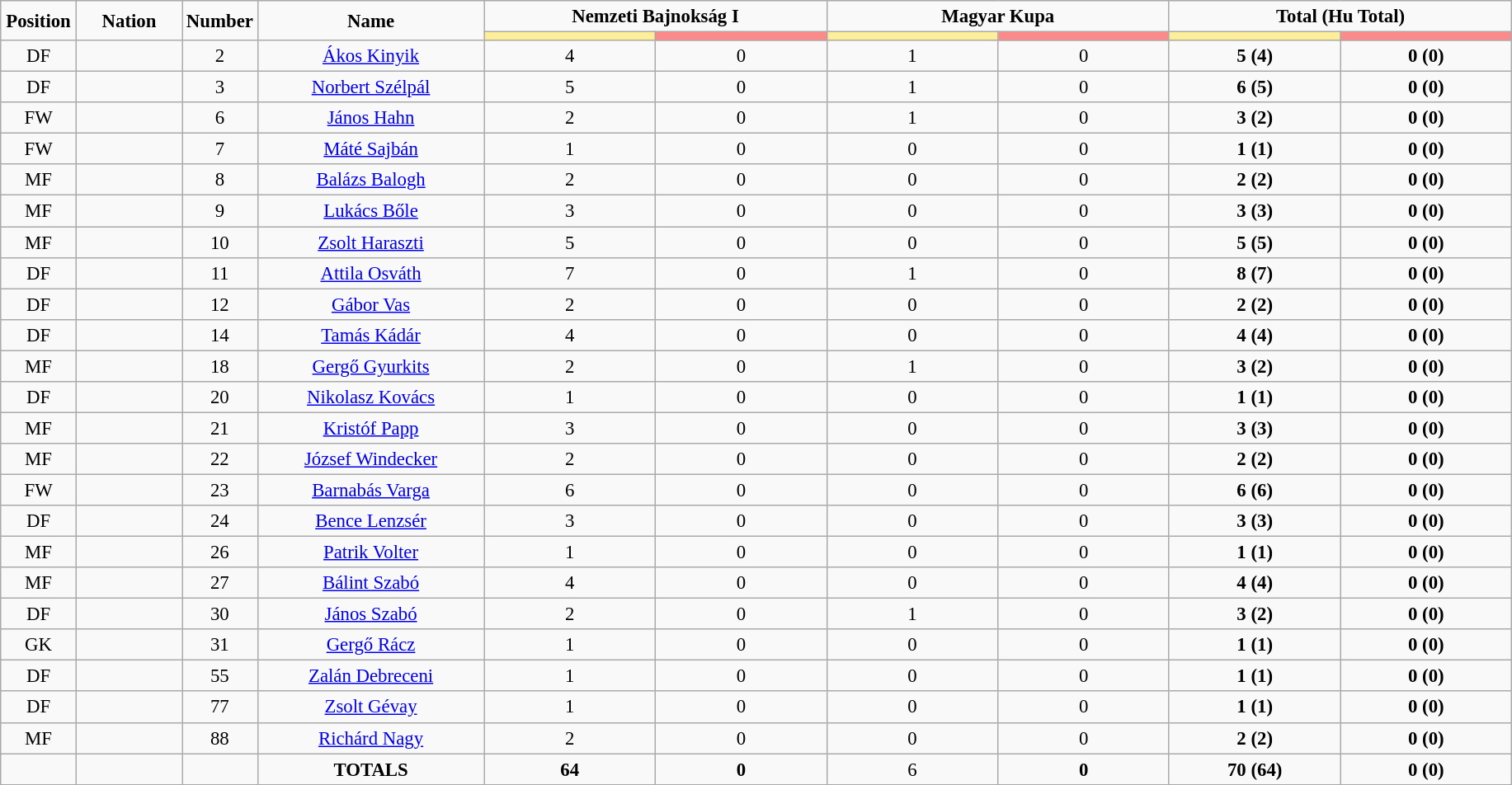<table class="wikitable" style="font-size: 95%; text-align: center;">
<tr>
<td rowspan="2" width="5%" align="center"><strong>Position</strong></td>
<td rowspan="2" width="7%" align="center"><strong>Nation</strong></td>
<td rowspan="2" width="5%" align="center"><strong>Number</strong></td>
<td rowspan="2" width="15%" align="center"><strong>Name</strong></td>
<td colspan="2" align="center"><strong>Nemzeti Bajnokság I</strong></td>
<td colspan="2" align="center"><strong>Magyar Kupa</strong></td>
<td colspan="2" align="center"><strong>Total (Hu Total)</strong></td>
</tr>
<tr>
<th width=60 style="background: #FFEE99"></th>
<th width=60 style="background: #FF8888"></th>
<th width=60 style="background: #FFEE99"></th>
<th width=60 style="background: #FF8888"></th>
<th width=60 style="background: #FFEE99"></th>
<th width=60 style="background: #FF8888"></th>
</tr>
<tr>
<td>DF</td>
<td></td>
<td>2</td>
<td><a href='#'>Ákos Kinyik</a></td>
<td>4</td>
<td>0</td>
<td>1</td>
<td>0</td>
<td><strong>5 (4)</strong></td>
<td><strong>0 (0)</strong></td>
</tr>
<tr>
<td>DF</td>
<td></td>
<td>3</td>
<td><a href='#'>Norbert Szélpál</a></td>
<td>5</td>
<td>0</td>
<td>1</td>
<td>0</td>
<td><strong>6 (5)</strong></td>
<td><strong>0 (0)</strong></td>
</tr>
<tr>
<td>FW</td>
<td></td>
<td>6</td>
<td><a href='#'>János Hahn</a></td>
<td>2</td>
<td>0</td>
<td>1</td>
<td>0</td>
<td><strong>3 (2)</strong></td>
<td><strong>0 (0)</strong></td>
</tr>
<tr>
<td>FW</td>
<td></td>
<td>7</td>
<td><a href='#'>Máté Sajbán</a></td>
<td>1</td>
<td>0</td>
<td>0</td>
<td>0</td>
<td><strong>1 (1)</strong></td>
<td><strong>0 (0)</strong></td>
</tr>
<tr>
<td>MF</td>
<td></td>
<td>8</td>
<td><a href='#'>Balázs Balogh</a></td>
<td>2</td>
<td>0</td>
<td>0</td>
<td>0</td>
<td><strong>2 (2)</strong></td>
<td><strong>0 (0)</strong></td>
</tr>
<tr>
<td>MF</td>
<td></td>
<td>9</td>
<td><a href='#'>Lukács Bőle</a></td>
<td>3</td>
<td>0</td>
<td>0</td>
<td>0</td>
<td><strong>3 (3)</strong></td>
<td><strong>0 (0)</strong></td>
</tr>
<tr>
<td>MF</td>
<td></td>
<td>10</td>
<td><a href='#'>Zsolt Haraszti</a></td>
<td>5</td>
<td>0</td>
<td>0</td>
<td>0</td>
<td><strong>5 (5)</strong></td>
<td><strong>0 (0)</strong></td>
</tr>
<tr>
<td>DF</td>
<td></td>
<td>11</td>
<td><a href='#'>Attila Osváth</a></td>
<td>7</td>
<td>0</td>
<td>1</td>
<td>0</td>
<td><strong>8 (7)</strong></td>
<td><strong>0 (0)</strong></td>
</tr>
<tr>
<td>DF</td>
<td></td>
<td>12</td>
<td><a href='#'>Gábor Vas</a></td>
<td>2</td>
<td>0</td>
<td>0</td>
<td>0</td>
<td><strong>2 (2)</strong></td>
<td><strong>0 (0)</strong></td>
</tr>
<tr>
<td>DF</td>
<td></td>
<td>14</td>
<td><a href='#'>Tamás Kádár</a></td>
<td>4</td>
<td>0</td>
<td>0</td>
<td>0</td>
<td><strong>4 (4)</strong></td>
<td><strong>0 (0)</strong></td>
</tr>
<tr>
<td>MF</td>
<td></td>
<td>18</td>
<td><a href='#'>Gergő Gyurkits</a></td>
<td>2</td>
<td>0</td>
<td>1</td>
<td>0</td>
<td><strong>3 (2)</strong></td>
<td><strong>0 (0)</strong></td>
</tr>
<tr>
<td>DF</td>
<td></td>
<td>20</td>
<td><a href='#'>Nikolasz Kovács</a></td>
<td>1</td>
<td>0</td>
<td>0</td>
<td>0</td>
<td><strong>1 (1)</strong></td>
<td><strong>0 (0)</strong></td>
</tr>
<tr>
<td>MF</td>
<td></td>
<td>21</td>
<td><a href='#'>Kristóf Papp</a></td>
<td>3</td>
<td>0</td>
<td>0</td>
<td>0</td>
<td><strong>3 (3)</strong></td>
<td><strong>0 (0)</strong></td>
</tr>
<tr>
<td>MF</td>
<td></td>
<td>22</td>
<td><a href='#'>József Windecker</a></td>
<td>2</td>
<td>0</td>
<td>0</td>
<td>0</td>
<td><strong>2 (2)</strong></td>
<td><strong>0 (0)</strong></td>
</tr>
<tr>
<td>FW</td>
<td></td>
<td>23</td>
<td><a href='#'>Barnabás Varga</a></td>
<td>6</td>
<td>0</td>
<td>0</td>
<td>0</td>
<td><strong>6 (6)</strong></td>
<td><strong>0 (0)</strong></td>
</tr>
<tr>
<td>DF</td>
<td></td>
<td>24</td>
<td><a href='#'>Bence Lenzsér</a></td>
<td>3</td>
<td>0</td>
<td>0</td>
<td>0</td>
<td><strong>3 (3)</strong></td>
<td><strong>0 (0)</strong></td>
</tr>
<tr>
<td>MF</td>
<td></td>
<td>26</td>
<td><a href='#'>Patrik Volter</a></td>
<td>1</td>
<td>0</td>
<td>0</td>
<td>0</td>
<td><strong>1 (1)</strong></td>
<td><strong>0 (0)</strong></td>
</tr>
<tr>
<td>MF</td>
<td></td>
<td>27</td>
<td><a href='#'>Bálint Szabó</a></td>
<td>4</td>
<td>0</td>
<td>0</td>
<td>0</td>
<td><strong>4 (4)</strong></td>
<td><strong>0 (0)</strong></td>
</tr>
<tr>
<td>DF</td>
<td></td>
<td>30</td>
<td><a href='#'>János Szabó</a></td>
<td>2</td>
<td>0</td>
<td>1</td>
<td>0</td>
<td><strong>3 (2)</strong></td>
<td><strong>0 (0)</strong></td>
</tr>
<tr>
<td>GK</td>
<td></td>
<td>31</td>
<td><a href='#'>Gergő Rácz</a></td>
<td>1</td>
<td>0</td>
<td>0</td>
<td>0</td>
<td><strong>1 (1)</strong></td>
<td><strong>0 (0)</strong></td>
</tr>
<tr>
<td>DF</td>
<td></td>
<td>55</td>
<td><a href='#'>Zalán Debreceni</a></td>
<td>1</td>
<td>0</td>
<td>0</td>
<td>0</td>
<td><strong>1 (1)</strong></td>
<td><strong>0 (0)</strong></td>
</tr>
<tr>
<td>DF</td>
<td></td>
<td>77</td>
<td><a href='#'>Zsolt Gévay</a></td>
<td>1</td>
<td>0</td>
<td>0</td>
<td>0</td>
<td><strong>1 (1)</strong></td>
<td><strong>0 (0)</strong></td>
</tr>
<tr>
<td>MF</td>
<td></td>
<td>88</td>
<td><a href='#'>Richárd Nagy</a></td>
<td>2</td>
<td>0</td>
<td>0</td>
<td>0</td>
<td><strong>2 (2)</strong></td>
<td><strong>0 (0)</strong></td>
</tr>
<tr>
<td></td>
<td></td>
<td></td>
<td><strong>TOTALS</strong></td>
<td><strong>64</strong></td>
<td><strong>0</strong></td>
<td>6</td>
<td><strong>0</strong></td>
<td><strong>70 (64)</strong></td>
<td><strong>0 (0)</strong></td>
</tr>
<tr>
</tr>
</table>
